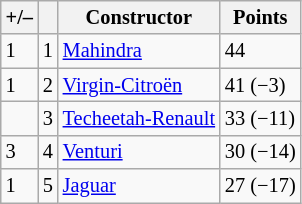<table class="wikitable" style="font-size: 85%">
<tr>
<th scope="col">+/–</th>
<th scope="col"></th>
<th scope="col">Constructor</th>
<th scope="col">Points</th>
</tr>
<tr>
<td align="left"> 1</td>
<td align="center">1</td>
<td> <a href='#'>Mahindra</a></td>
<td align="left">44</td>
</tr>
<tr>
<td align="left"> 1</td>
<td align="center">2</td>
<td> <a href='#'>Virgin-Citroën</a></td>
<td align="left">41 (−3)</td>
</tr>
<tr>
<td align="left"></td>
<td align="center">3</td>
<td> <a href='#'>Techeetah-Renault</a></td>
<td align="left">33 (−11)</td>
</tr>
<tr>
<td align="left"> 3</td>
<td align="center">4</td>
<td> <a href='#'>Venturi</a></td>
<td align="left">30 (−14)</td>
</tr>
<tr>
<td align="left"> 1</td>
<td align="center">5</td>
<td> <a href='#'>Jaguar</a></td>
<td align="left">27 (−17)</td>
</tr>
</table>
